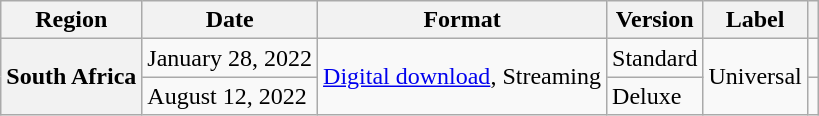<table class="wikitable">
<tr>
<th scope="row">Region</th>
<th scope="row">Date</th>
<th scope="row">Format</th>
<th scope="row">Version</th>
<th scope="row">Label</th>
<th scope="row"></th>
</tr>
<tr>
<th scope="row" rowspan="2">South Africa</th>
<td>January 28, 2022</td>
<td rowspan="2"><a href='#'>Digital download</a>, Streaming</td>
<td>Standard</td>
<td rowspan="2">Universal</td>
<td></td>
</tr>
<tr>
<td>August 12, 2022</td>
<td>Deluxe</td>
<td></td>
</tr>
</table>
